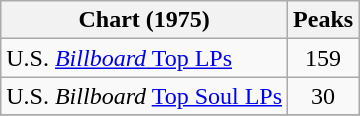<table class="wikitable">
<tr>
<th>Chart (1975)</th>
<th>Peaks<br></th>
</tr>
<tr>
<td>U.S. <a href='#'><em>Billboard</em> Top LPs</a></td>
<td align="center">159</td>
</tr>
<tr>
<td>U.S. <em>Billboard</em> <a href='#'>Top Soul LPs</a></td>
<td align="center">30</td>
</tr>
<tr>
</tr>
</table>
